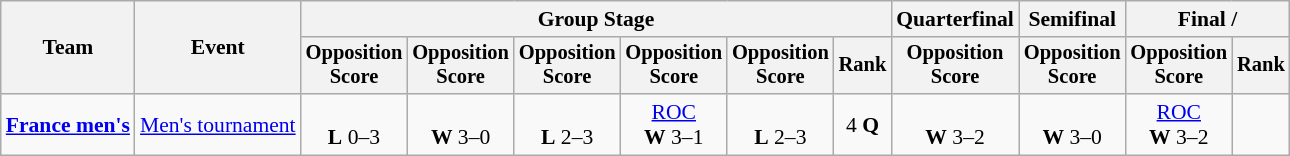<table class=wikitable style=font-size:90%>
<tr>
<th rowspan=2>Team</th>
<th rowspan=2>Event</th>
<th colspan=6>Group Stage</th>
<th>Quarterfinal</th>
<th>Semifinal</th>
<th colspan=2>Final / </th>
</tr>
<tr style=font-size:95%>
<th>Opposition<br>Score</th>
<th>Opposition<br>Score</th>
<th>Opposition<br>Score</th>
<th>Opposition<br>Score</th>
<th>Opposition<br>Score</th>
<th>Rank</th>
<th>Opposition<br>Score</th>
<th>Opposition<br>Score</th>
<th>Opposition<br>Score</th>
<th>Rank</th>
</tr>
<tr align=center>
<td align=left><strong><a href='#'>France men's</a></strong></td>
<td align=left><a href='#'>Men's tournament</a></td>
<td><br><strong>L</strong> 0–3</td>
<td><br><strong>W</strong> 3–0</td>
<td><br><strong>L</strong> 2–3</td>
<td> <a href='#'>ROC</a><br><strong>W</strong> 3–1</td>
<td><br><strong>L</strong> 2–3</td>
<td>4 <strong>Q</strong></td>
<td><br><strong>W</strong> 3–2</td>
<td><br><strong>W</strong> 3–0</td>
<td> <a href='#'>ROC</a><br><strong>W</strong> 3–2</td>
<td></td>
</tr>
</table>
